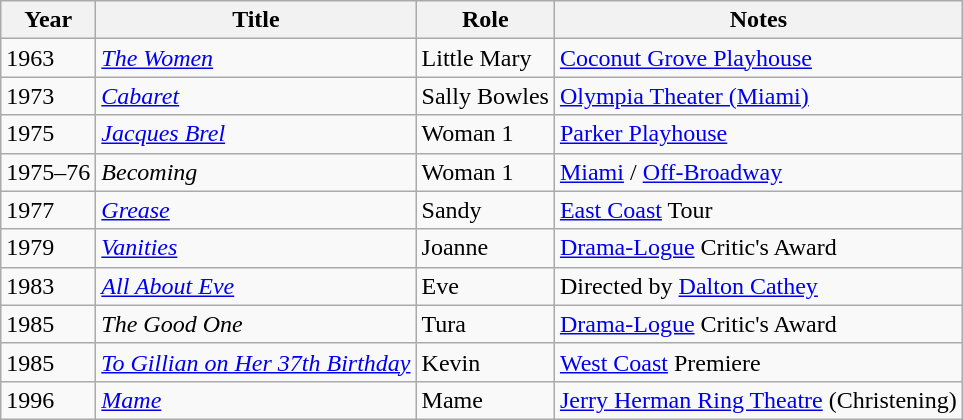<table class="wikitable sortable">
<tr>
<th scope="col">Year</th>
<th scope="col">Title</th>
<th scope="col">Role</th>
<th class="unsortable">Notes</th>
</tr>
<tr>
<td>1963</td>
<td><em><a href='#'>The Women</a></em></td>
<td>Little Mary</td>
<td><a href='#'>Coconut Grove Playhouse</a></td>
</tr>
<tr>
<td>1973</td>
<td><em><a href='#'>Cabaret</a></em></td>
<td>Sally Bowles</td>
<td><a href='#'>Olympia Theater (Miami)</a></td>
</tr>
<tr>
<td>1975</td>
<td><em><a href='#'>Jacques Brel</a></em></td>
<td>Woman 1</td>
<td><a href='#'>Parker Playhouse</a></td>
</tr>
<tr>
<td>1975–76</td>
<td><em>Becoming</em></td>
<td>Woman 1</td>
<td><a href='#'>Miami</a> / <a href='#'>Off-Broadway</a></td>
</tr>
<tr>
<td>1977</td>
<td><em><a href='#'>Grease</a></em></td>
<td>Sandy</td>
<td><a href='#'>East Coast</a> Tour</td>
</tr>
<tr>
<td>1979</td>
<td><em><a href='#'>Vanities</a></em></td>
<td>Joanne</td>
<td><a href='#'>Drama-Logue</a> Critic's Award</td>
</tr>
<tr>
<td>1983</td>
<td><em><a href='#'>All About Eve</a></em></td>
<td>Eve</td>
<td>Directed by <a href='#'>Dalton Cathey</a></td>
</tr>
<tr>
<td>1985</td>
<td><em>The Good One</em></td>
<td>Tura</td>
<td><a href='#'>Drama-Logue</a> Critic's Award</td>
</tr>
<tr>
<td>1985</td>
<td><em><a href='#'>To Gillian on Her 37th Birthday</a></em></td>
<td>Kevin</td>
<td><a href='#'>West Coast</a> Premiere</td>
</tr>
<tr>
<td>1996</td>
<td><em><a href='#'>Mame</a></em></td>
<td>Mame</td>
<td><a href='#'>Jerry Herman Ring Theatre</a> (Christening)</td>
</tr>
</table>
